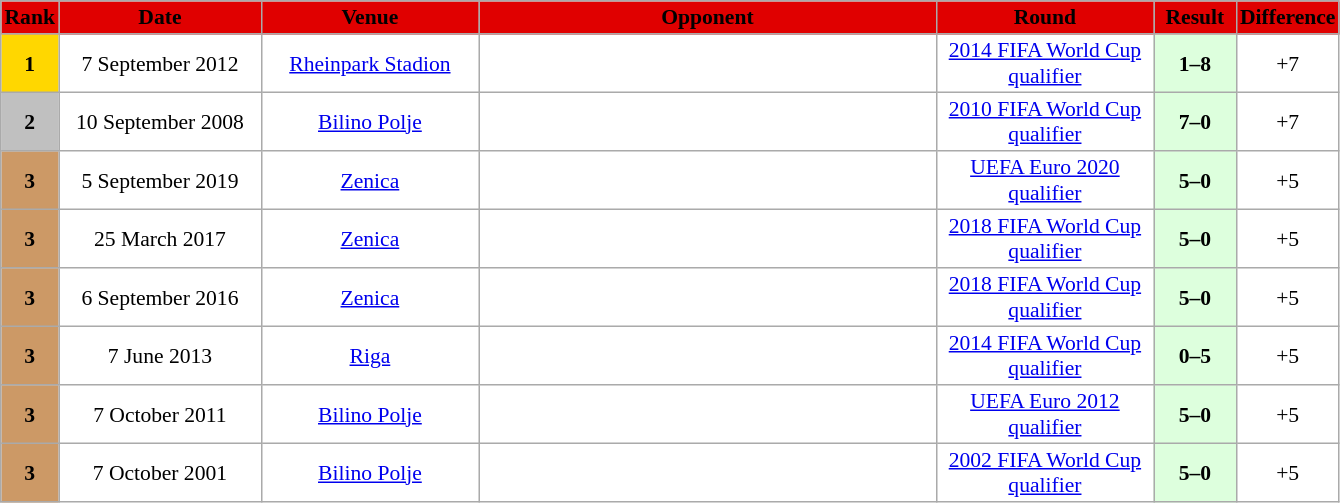<table align=border border=1 cellpadding="2" cellspacing="0" style="background:; border: 1px #aaa solid; border-collapse: collapse; font-size: 90%; width=100%; text-align: center;">
<tr align=center bgcolor= style="color:#000000;">
<th width="32">Rank</th>
<th width="130">Date</th>
<th width="140">Venue</th>
<th width="300">Opponent</th>
<th width="140">Round</th>
<th width="50">Result</th>
<th width="50">Difference</th>
</tr>
<tr>
<td style="background:gold;"><strong>1</strong></td>
<td>7 September 2012</td>
<td><a href='#'>Rheinpark Stadion</a> </td>
<td align="left"></td>
<td> <a href='#'>2014 FIFA World Cup qualifier</a></td>
<td style="background:#dfd;"><strong>1–8</strong></td>
<td>+7</td>
</tr>
<tr>
<td style="background:silver;"><strong>2</strong></td>
<td>10 September 2008</td>
<td><a href='#'>Bilino Polje</a> </td>
<td align="left"></td>
<td> <a href='#'>2010 FIFA World Cup qualifier</a></td>
<td style="background:#dfd;"><strong>7–0</strong></td>
<td>+7</td>
</tr>
<tr>
<td style="background:#c96;"><strong>3</strong></td>
<td>5 September 2019</td>
<td><a href='#'>Zenica</a> </td>
<td align="left"></td>
<td> <a href='#'>UEFA Euro 2020 qualifier</a></td>
<td style="background:#dfd;"><strong>5–0</strong></td>
<td>+5</td>
</tr>
<tr>
<td style="background:#c96;"><strong>3</strong></td>
<td>25 March 2017</td>
<td><a href='#'>Zenica</a> </td>
<td align="left"></td>
<td> <a href='#'>2018 FIFA World Cup qualifier</a></td>
<td style="background:#dfd;"><strong>5–0</strong></td>
<td>+5</td>
</tr>
<tr>
<td style="background:#c96;"><strong>3</strong></td>
<td>6 September 2016</td>
<td><a href='#'>Zenica</a> </td>
<td align="left"></td>
<td> <a href='#'>2018 FIFA World Cup qualifier</a></td>
<td style="background:#dfd;"><strong>5–0</strong></td>
<td>+5</td>
</tr>
<tr>
<td style="background:#c96;"><strong>3</strong></td>
<td>7 June 2013</td>
<td><a href='#'>Riga</a> </td>
<td align="left"></td>
<td> <a href='#'>2014 FIFA World Cup qualifier</a></td>
<td style="background:#dfd;"><strong>0–5</strong></td>
<td>+5</td>
</tr>
<tr>
<td style="background:#c96;"><strong>3</strong></td>
<td>7 October 2011</td>
<td><a href='#'>Bilino Polje</a> </td>
<td align="left"></td>
<td> <a href='#'>UEFA Euro 2012 qualifier</a></td>
<td style="background:#dfd;"><strong>5–0</strong></td>
<td>+5</td>
</tr>
<tr>
<td style="background:#c96;"><strong>3</strong></td>
<td>7 October 2001</td>
<td><a href='#'>Bilino Polje</a> </td>
<td align="left"></td>
<td> <a href='#'>2002 FIFA World Cup qualifier</a></td>
<td style="background:#dfd;"><strong>5–0</strong></td>
<td>+5</td>
</tr>
</table>
